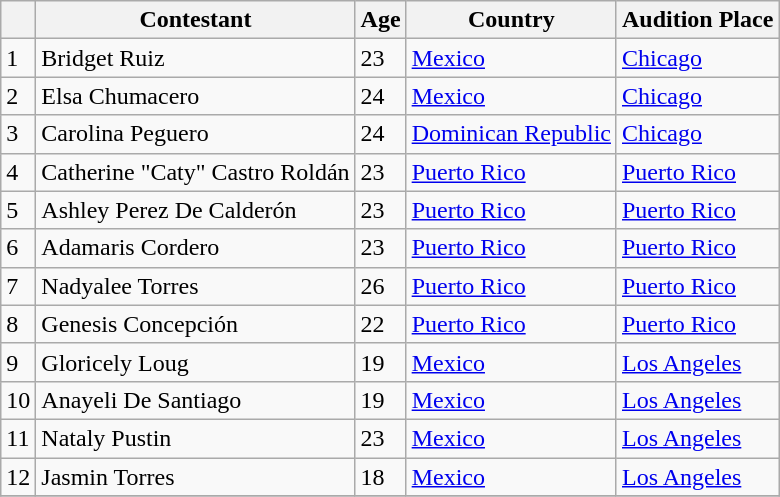<table class="wikitable">
<tr>
<th></th>
<th>Contestant</th>
<th>Age</th>
<th>Country</th>
<th>Audition Place</th>
</tr>
<tr>
<td>1</td>
<td>Bridget Ruiz</td>
<td>23</td>
<td> <a href='#'>Mexico</a></td>
<td><a href='#'>Chicago</a></td>
</tr>
<tr>
<td>2</td>
<td>Elsa Chumacero</td>
<td>24</td>
<td> <a href='#'>Mexico</a></td>
<td><a href='#'>Chicago</a></td>
</tr>
<tr>
<td>3</td>
<td>Carolina Peguero</td>
<td>24</td>
<td> <a href='#'>Dominican Republic</a></td>
<td><a href='#'>Chicago</a></td>
</tr>
<tr>
<td>4</td>
<td>Catherine "Caty" Castro Roldán</td>
<td>23</td>
<td> <a href='#'>Puerto Rico</a></td>
<td><a href='#'>Puerto Rico</a></td>
</tr>
<tr>
<td>5</td>
<td>Ashley Perez De Calderón</td>
<td>23</td>
<td> <a href='#'>Puerto Rico</a></td>
<td><a href='#'>Puerto Rico</a></td>
</tr>
<tr>
<td>6</td>
<td>Adamaris Cordero</td>
<td>23</td>
<td> <a href='#'>Puerto Rico</a></td>
<td><a href='#'>Puerto Rico</a></td>
</tr>
<tr>
<td>7</td>
<td>Nadyalee Torres</td>
<td>26</td>
<td> <a href='#'>Puerto Rico</a></td>
<td><a href='#'>Puerto Rico</a></td>
</tr>
<tr>
<td>8</td>
<td>Genesis Concepción</td>
<td>22</td>
<td> <a href='#'>Puerto Rico</a></td>
<td><a href='#'>Puerto Rico</a></td>
</tr>
<tr>
<td>9</td>
<td>Gloricely Loug</td>
<td>19</td>
<td> <a href='#'>Mexico</a></td>
<td><a href='#'>Los Angeles</a></td>
</tr>
<tr>
<td>10</td>
<td>Anayeli De Santiago</td>
<td>19</td>
<td> <a href='#'>Mexico</a></td>
<td><a href='#'>Los Angeles</a></td>
</tr>
<tr>
<td>11</td>
<td>Nataly Pustin</td>
<td>23</td>
<td> <a href='#'>Mexico</a></td>
<td><a href='#'>Los Angeles</a></td>
</tr>
<tr>
<td>12</td>
<td>Jasmin Torres</td>
<td>18</td>
<td> <a href='#'>Mexico</a></td>
<td><a href='#'>Los Angeles</a></td>
</tr>
<tr>
</tr>
</table>
